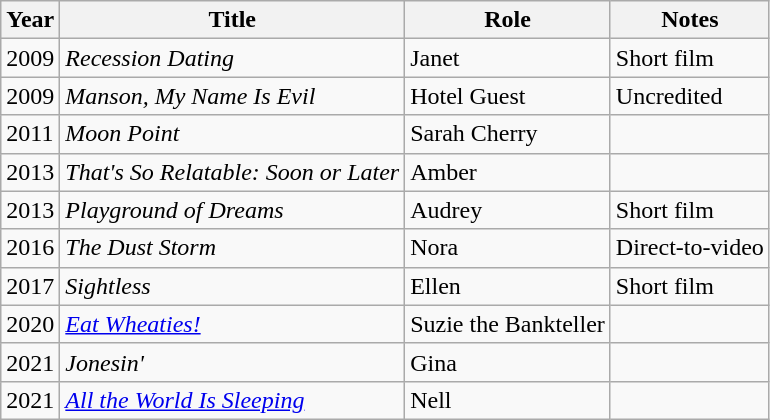<table class="wikitable sortable plainrowheaders">
<tr>
<th>Year</th>
<th>Title</th>
<th>Role</th>
<th class="unsortable">Notes</th>
</tr>
<tr>
<td>2009</td>
<td><em>Recession Dating</em></td>
<td>Janet</td>
<td>Short film</td>
</tr>
<tr>
<td>2009</td>
<td><em>Manson, My Name Is Evil</em></td>
<td>Hotel Guest</td>
<td>Uncredited</td>
</tr>
<tr>
<td>2011</td>
<td><em>Moon Point</em></td>
<td>Sarah Cherry</td>
<td></td>
</tr>
<tr>
<td>2013</td>
<td><em>That's So Relatable: Soon or Later</em></td>
<td>Amber</td>
<td></td>
</tr>
<tr>
<td>2013</td>
<td><em>Playground of Dreams</em></td>
<td>Audrey</td>
<td>Short film</td>
</tr>
<tr>
<td>2016</td>
<td><em>The Dust Storm</em></td>
<td>Nora</td>
<td>Direct-to-video</td>
</tr>
<tr>
<td>2017</td>
<td><em>Sightless</em></td>
<td>Ellen</td>
<td>Short film</td>
</tr>
<tr>
<td>2020</td>
<td><em><a href='#'>Eat Wheaties!</a></em></td>
<td>Suzie the Bankteller</td>
<td></td>
</tr>
<tr>
<td>2021</td>
<td><em>Jonesin' </em></td>
<td>Gina</td>
<td></td>
</tr>
<tr>
<td>2021</td>
<td><em><a href='#'>All the World Is Sleeping</a></em></td>
<td>Nell</td>
<td></td>
</tr>
</table>
